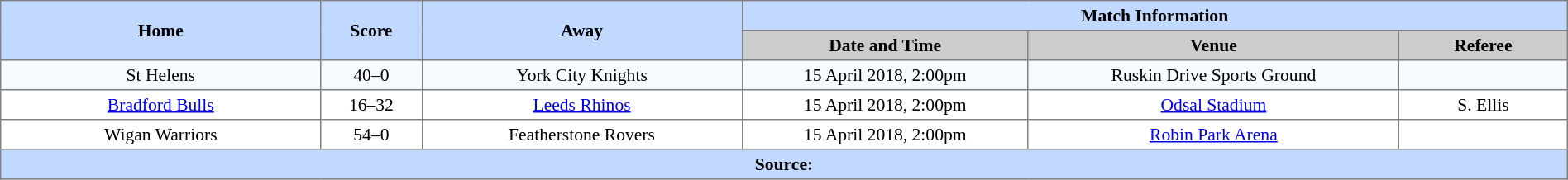<table border=1 style="border-collapse:collapse; font-size:90%; text-align:center;" cellpadding=3 cellspacing=0 width=100%>
<tr bgcolor=#C1D8FF>
<th rowspan=2 width=19%>Home</th>
<th rowspan=2 width=6%>Score</th>
<th rowspan=2 width=19%>Away</th>
<th colspan=3>Match Information</th>
</tr>
<tr bgcolor=#CCCCCC>
<th width=17%>Date and Time</th>
<th width=22%>Venue</th>
<th width=10%>Referee</th>
</tr>
<tr bgcolor=#F5FAFF>
<td> St Helens</td>
<td>40–0</td>
<td> York City Knights</td>
<td>15 April 2018, 2:00pm</td>
<td>Ruskin Drive Sports Ground</td>
<td></td>
</tr>
<tr>
<td> <a href='#'>Bradford Bulls</a></td>
<td>16–32</td>
<td> <a href='#'>Leeds Rhinos</a></td>
<td>15 April 2018, 2:00pm</td>
<td><a href='#'>Odsal Stadium</a></td>
<td>S. Ellis</td>
</tr>
<tr>
<td> Wigan Warriors</td>
<td>54–0</td>
<td> Featherstone Rovers</td>
<td>15 April 2018, 2:00pm</td>
<td><a href='#'>Robin Park Arena</a></td>
<td></td>
</tr>
<tr style="background:#c1d8ff;">
<th colspan=6>Source:</th>
</tr>
</table>
